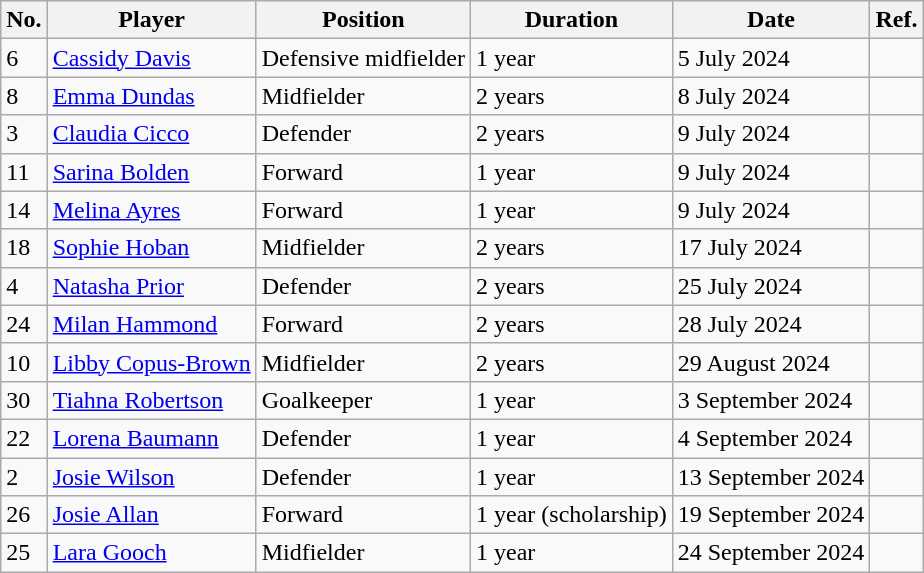<table class="wikitable">
<tr>
<th>No.</th>
<th>Player</th>
<th>Position</th>
<th>Duration</th>
<th>Date</th>
<th>Ref.</th>
</tr>
<tr>
<td>6</td>
<td><a href='#'>Cassidy Davis</a></td>
<td>Defensive midfielder</td>
<td>1 year</td>
<td>5 July 2024</td>
<td></td>
</tr>
<tr>
<td>8</td>
<td><a href='#'>Emma Dundas</a></td>
<td>Midfielder</td>
<td>2 years</td>
<td>8 July 2024</td>
<td></td>
</tr>
<tr>
<td>3</td>
<td><a href='#'>Claudia Cicco</a></td>
<td>Defender</td>
<td>2 years</td>
<td>9 July 2024</td>
<td></td>
</tr>
<tr>
<td>11</td>
<td> <a href='#'>Sarina Bolden</a></td>
<td>Forward</td>
<td>1 year</td>
<td>9 July 2024</td>
<td></td>
</tr>
<tr>
<td>14</td>
<td><a href='#'>Melina Ayres</a></td>
<td>Forward</td>
<td>1 year</td>
<td>9 July 2024</td>
<td></td>
</tr>
<tr>
<td>18</td>
<td><a href='#'>Sophie Hoban</a></td>
<td>Midfielder</td>
<td>2 years</td>
<td>17 July 2024</td>
<td></td>
</tr>
<tr>
<td>4</td>
<td><a href='#'>Natasha Prior</a></td>
<td>Defender</td>
<td>2 years</td>
<td>25 July 2024</td>
<td></td>
</tr>
<tr>
<td>24</td>
<td><a href='#'>Milan Hammond</a></td>
<td>Forward</td>
<td>2 years</td>
<td>28 July 2024</td>
<td></td>
</tr>
<tr>
<td>10</td>
<td><a href='#'>Libby Copus-Brown</a></td>
<td>Midfielder</td>
<td>2 years</td>
<td>29 August 2024</td>
<td></td>
</tr>
<tr>
<td>30</td>
<td><a href='#'>Tiahna Robertson</a></td>
<td>Goalkeeper</td>
<td>1 year</td>
<td>3 September 2024</td>
<td></td>
</tr>
<tr>
<td>22</td>
<td> <a href='#'>Lorena Baumann</a></td>
<td>Defender</td>
<td>1 year</td>
<td>4 September 2024</td>
<td></td>
</tr>
<tr>
<td>2</td>
<td><a href='#'>Josie Wilson</a></td>
<td>Defender</td>
<td>1 year</td>
<td>13 September 2024</td>
<td></td>
</tr>
<tr>
<td>26</td>
<td><a href='#'>Josie Allan</a></td>
<td>Forward</td>
<td>1 year (scholarship)</td>
<td>19 September 2024</td>
<td></td>
</tr>
<tr>
<td>25</td>
<td><a href='#'>Lara Gooch</a></td>
<td>Midfielder</td>
<td>1 year</td>
<td>24 September 2024</td>
<td></td>
</tr>
</table>
